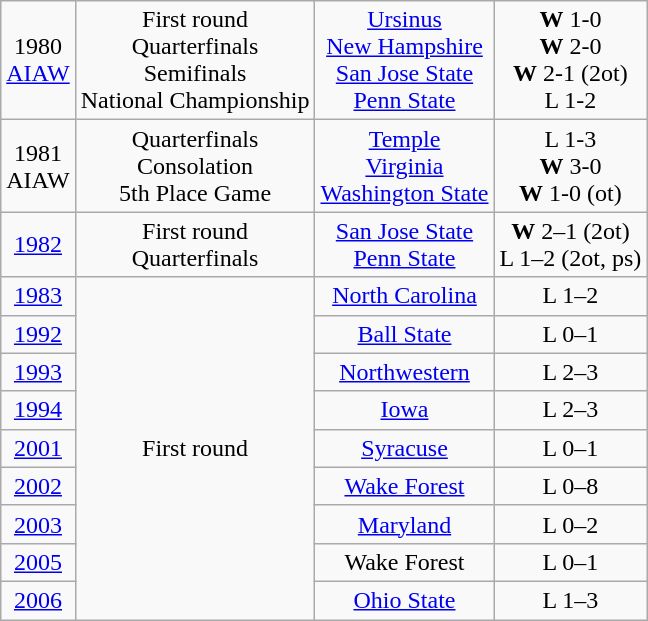<table class="wikitable">
<tr align="center">
<td>1980<br><a href='#'>AIAW</a></td>
<td>First round<br>Quarterfinals<br>Semifinals<br>National Championship</td>
<td><a href='#'>Ursinus</a><br><a href='#'>New Hampshire</a><br><a href='#'>San Jose State</a><br><a href='#'>Penn State</a></td>
<td><strong>W</strong> 1-0<br><strong>W</strong> 2-0<br><strong>W</strong> 2-1 (2ot)<br>L 1-2</td>
</tr>
<tr align="center">
<td>1981<br>AIAW</td>
<td>Quarterfinals<br>Consolation<br>5th Place Game</td>
<td><a href='#'>Temple</a><br><a href='#'>Virginia</a><br><a href='#'>Washington State</a></td>
<td>L 1-3<br><strong>W</strong> 3-0<br><strong>W</strong> 1-0 (ot)</td>
</tr>
<tr align="center">
<td><a href='#'>1982</a></td>
<td>First round<br>Quarterfinals</td>
<td><a href='#'>San Jose State</a><br><a href='#'>Penn State</a></td>
<td><strong>W</strong> 2–1 (2ot)<br>L 1–2 (2ot, ps)</td>
</tr>
<tr align="center">
<td><a href='#'>1983</a></td>
<td rowspan="9">First round</td>
<td><a href='#'>North Carolina</a></td>
<td>L 1–2</td>
</tr>
<tr align="center">
<td><a href='#'>1992</a></td>
<td><a href='#'>Ball State</a></td>
<td>L 0–1</td>
</tr>
<tr align="center">
<td><a href='#'>1993</a></td>
<td><a href='#'>Northwestern</a></td>
<td>L 2–3</td>
</tr>
<tr align="center">
<td><a href='#'>1994</a></td>
<td><a href='#'>Iowa</a></td>
<td>L 2–3</td>
</tr>
<tr align="center">
<td><a href='#'>2001</a></td>
<td><a href='#'>Syracuse</a></td>
<td>L 0–1</td>
</tr>
<tr align="center">
<td><a href='#'>2002</a></td>
<td><a href='#'>Wake Forest</a></td>
<td>L 0–8</td>
</tr>
<tr align="center">
<td><a href='#'>2003</a></td>
<td><a href='#'>Maryland</a></td>
<td>L 0–2</td>
</tr>
<tr align="center">
<td><a href='#'>2005</a></td>
<td>Wake Forest</td>
<td>L 0–1</td>
</tr>
<tr align="center">
<td><a href='#'>2006</a></td>
<td><a href='#'>Ohio State</a></td>
<td>L 1–3</td>
</tr>
</table>
